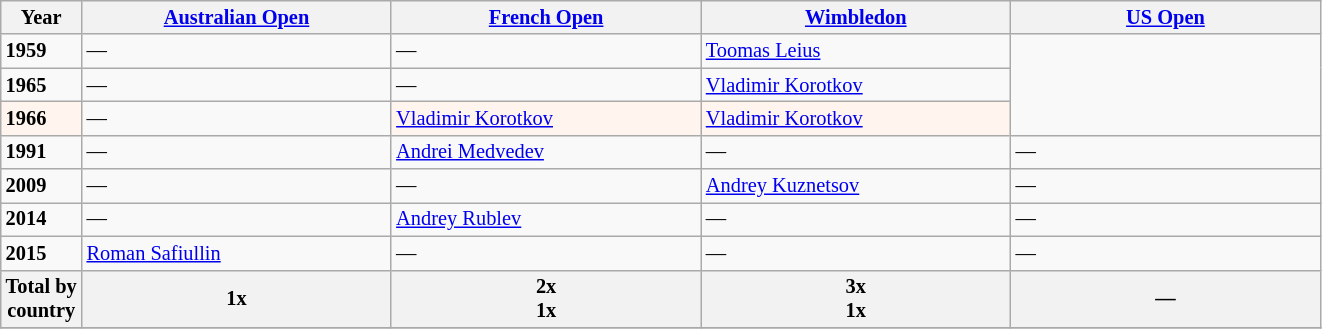<table class="wikitable sortable" style="font-size: 85%">
<tr>
<th>Year</th>
<th width=200><a href='#'>Australian Open</a></th>
<th width=200><a href='#'>French Open</a></th>
<th width=200><a href='#'>Wimbledon</a></th>
<th width=200><a href='#'>US Open</a></th>
</tr>
<tr>
<td><strong>1959</strong></td>
<td>—</td>
<td>—</td>
<td> <a href='#'>Toomas Leius</a><br> </td>
<td rowspan="3"></td>
</tr>
<tr>
<td><strong>1965</strong></td>
<td>—</td>
<td>—</td>
<td> <a href='#'>Vladimir Korotkov</a> <br> </td>
</tr>
<tr>
<td bgcolor="FFF5EE"><strong>1966</strong></td>
<td>—</td>
<td bgcolor="FFF5EE"> <a href='#'>Vladimir Korotkov</a><br> </td>
<td bgcolor="FFF5EE"> <a href='#'>Vladimir Korotkov</a> <br> </td>
</tr>
<tr>
<td><strong>1991</strong></td>
<td>—</td>
<td> <a href='#'>Andrei Medvedev</a><br> </td>
<td>—</td>
<td>—</td>
</tr>
<tr>
<td><strong>2009</strong></td>
<td>—</td>
<td>—</td>
<td> <a href='#'>Andrey Kuznetsov</a></td>
<td>—</td>
</tr>
<tr>
<td><strong>2014</strong></td>
<td>—</td>
<td> <a href='#'>Andrey Rublev</a></td>
<td>—</td>
<td>—</td>
</tr>
<tr>
<td><strong>2015</strong></td>
<td> <a href='#'>Roman Safiullin</a></td>
<td>—</td>
<td>—</td>
<td>—</td>
</tr>
<tr>
<th>Total by<br> country</th>
<th>1x</th>
<th>2x<br> 1x</th>
<th>3x<br> 1x</th>
<th>—</th>
</tr>
<tr>
</tr>
</table>
